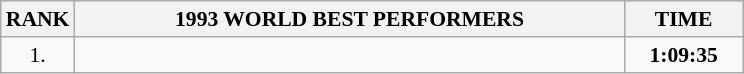<table class="wikitable" style="border-collapse: collapse; font-size: 90%;">
<tr>
<th>RANK</th>
<th align="center" style="width: 25em">1993 WORLD BEST PERFORMERS</th>
<th align="center" style="width: 5em">TIME</th>
</tr>
<tr>
<td align="center">1.</td>
<td></td>
<td align="center"><strong>1:09:35</strong></td>
</tr>
</table>
